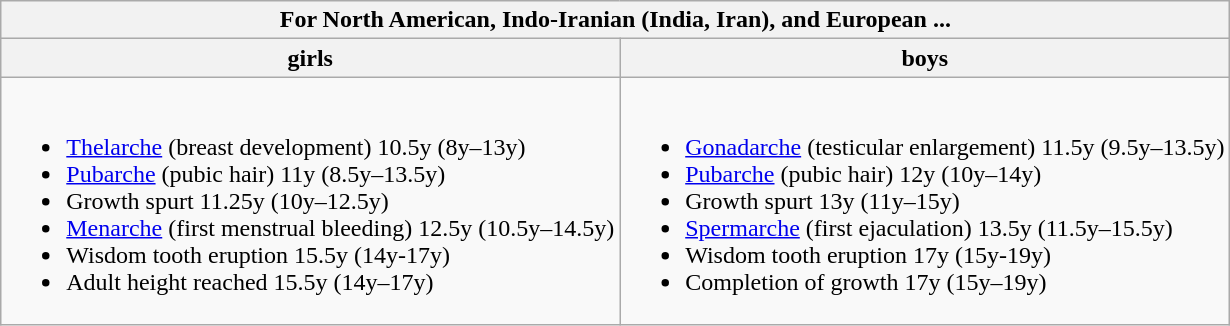<table class="wikitable center">
<tr>
<th colspan=2>For North American, Indo-Iranian (India, Iran), and European ...</th>
</tr>
<tr>
<th>girls</th>
<th>boys</th>
</tr>
<tr>
<td><br><ul><li><a href='#'>Thelarche</a> (breast development) 10.5y (8y–13y)</li><li><a href='#'>Pubarche</a> (pubic hair) 11y (8.5y–13.5y)</li><li>Growth spurt 11.25y (10y–12.5y)</li><li><a href='#'>Menarche</a> (first menstrual bleeding) 12.5y (10.5y–14.5y)</li><li>Wisdom tooth eruption 15.5y (14y-17y)</li><li>Adult height reached 15.5y (14y–17y)</li></ul></td>
<td><br><ul><li><a href='#'>Gonadarche</a> (testicular enlargement) 11.5y (9.5y–13.5y)</li><li><a href='#'>Pubarche</a> (pubic hair) 12y (10y–14y)</li><li>Growth spurt 13y (11y–15y)</li><li><a href='#'>Spermarche</a> (first ejaculation) 13.5y (11.5y–15.5y)</li><li>Wisdom tooth eruption 17y (15y-19y)</li><li>Completion of growth 17y (15y–19y)</li></ul></td>
</tr>
</table>
